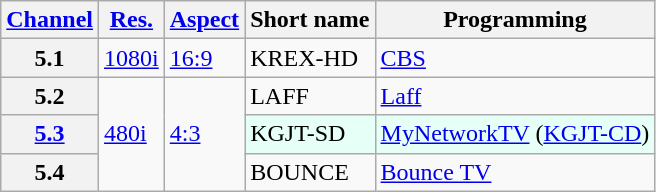<table class="wikitable">
<tr>
<th scope = "col"><a href='#'>Channel</a></th>
<th scope = "col"><a href='#'>Res.</a></th>
<th scope = "col"><a href='#'>Aspect</a></th>
<th scope = "col">Short name</th>
<th scope = "col">Programming</th>
</tr>
<tr>
<th scope = "row">5.1</th>
<td><a href='#'>1080i</a></td>
<td><a href='#'>16:9</a></td>
<td>KREX-HD</td>
<td><a href='#'>CBS</a></td>
</tr>
<tr>
<th scope = "row">5.2</th>
<td rowspan=3><a href='#'>480i</a></td>
<td rowspan=3><a href='#'>4:3</a></td>
<td>LAFF</td>
<td><a href='#'>Laff</a></td>
</tr>
<tr>
<th scope = "row"><a href='#'>5.3</a></th>
<td style="background-color: #E6FFF7;">KGJT-SD</td>
<td style="background-color: #E6FFF7;"><a href='#'>MyNetworkTV</a> (<a href='#'>KGJT-CD</a>)</td>
</tr>
<tr>
<th scope = "row">5.4</th>
<td>BOUNCE</td>
<td><a href='#'>Bounce TV</a></td>
</tr>
</table>
